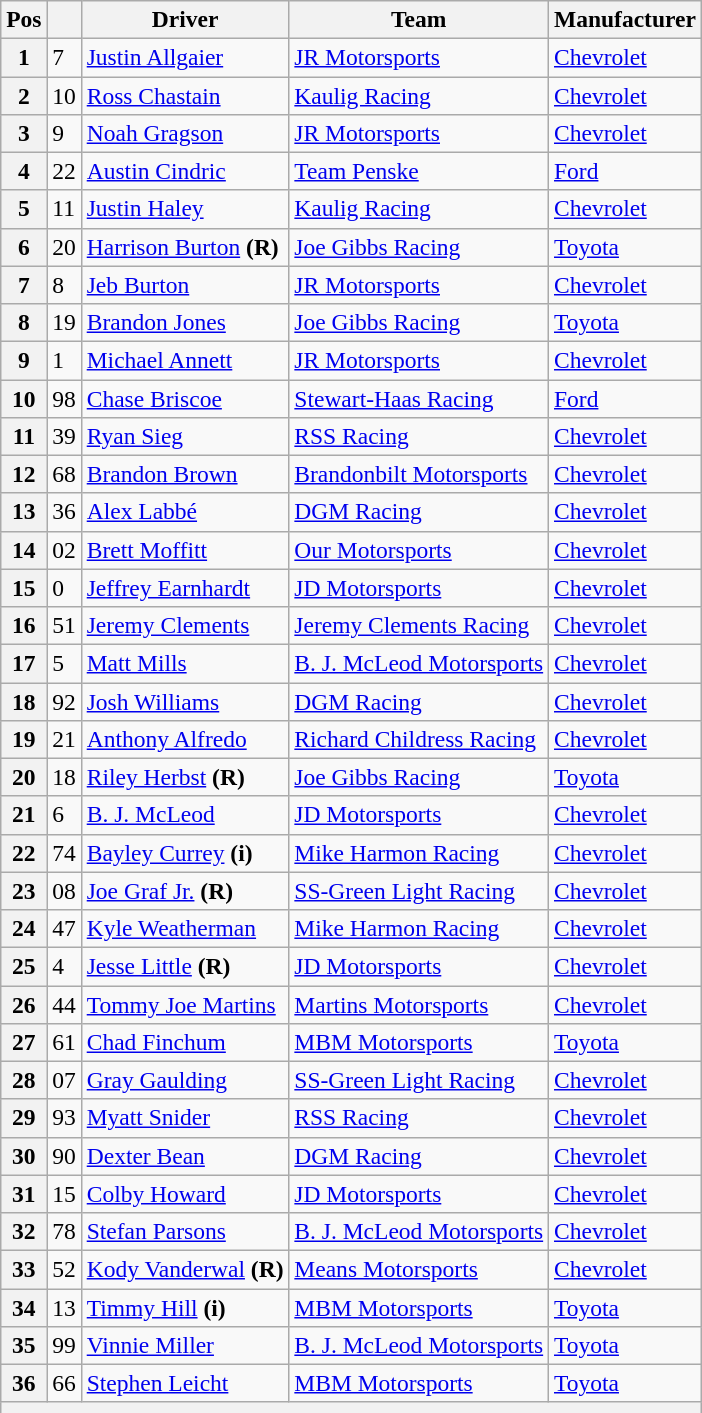<table class="wikitable" style="font-size:98%">
<tr>
<th>Pos</th>
<th></th>
<th>Driver</th>
<th>Team</th>
<th>Manufacturer</th>
</tr>
<tr>
<th>1</th>
<td>7</td>
<td><a href='#'>Justin Allgaier</a></td>
<td><a href='#'>JR Motorsports</a></td>
<td><a href='#'>Chevrolet</a></td>
</tr>
<tr>
<th>2</th>
<td>10</td>
<td><a href='#'>Ross Chastain</a></td>
<td><a href='#'>Kaulig Racing</a></td>
<td><a href='#'>Chevrolet</a></td>
</tr>
<tr>
<th>3</th>
<td>9</td>
<td><a href='#'>Noah Gragson</a></td>
<td><a href='#'>JR Motorsports</a></td>
<td><a href='#'>Chevrolet</a></td>
</tr>
<tr>
<th>4</th>
<td>22</td>
<td><a href='#'>Austin Cindric</a></td>
<td><a href='#'>Team Penske</a></td>
<td><a href='#'>Ford</a></td>
</tr>
<tr>
<th>5</th>
<td>11</td>
<td><a href='#'>Justin Haley</a></td>
<td><a href='#'>Kaulig Racing</a></td>
<td><a href='#'>Chevrolet</a></td>
</tr>
<tr>
<th>6</th>
<td>20</td>
<td><a href='#'>Harrison Burton</a> <strong>(R)</strong></td>
<td><a href='#'>Joe Gibbs Racing</a></td>
<td><a href='#'>Toyota</a></td>
</tr>
<tr>
<th>7</th>
<td>8</td>
<td><a href='#'>Jeb Burton</a></td>
<td><a href='#'>JR Motorsports</a></td>
<td><a href='#'>Chevrolet</a></td>
</tr>
<tr>
<th>8</th>
<td>19</td>
<td><a href='#'>Brandon Jones</a></td>
<td><a href='#'>Joe Gibbs Racing</a></td>
<td><a href='#'>Toyota</a></td>
</tr>
<tr>
<th>9</th>
<td>1</td>
<td><a href='#'>Michael Annett</a></td>
<td><a href='#'>JR Motorsports</a></td>
<td><a href='#'>Chevrolet</a></td>
</tr>
<tr>
<th>10</th>
<td>98</td>
<td><a href='#'>Chase Briscoe</a></td>
<td><a href='#'>Stewart-Haas Racing</a></td>
<td><a href='#'>Ford</a></td>
</tr>
<tr>
<th>11</th>
<td>39</td>
<td><a href='#'>Ryan Sieg</a></td>
<td><a href='#'>RSS Racing</a></td>
<td><a href='#'>Chevrolet</a></td>
</tr>
<tr>
<th>12</th>
<td>68</td>
<td><a href='#'>Brandon Brown</a></td>
<td><a href='#'>Brandonbilt Motorsports</a></td>
<td><a href='#'>Chevrolet</a></td>
</tr>
<tr>
<th>13</th>
<td>36</td>
<td><a href='#'>Alex Labbé</a></td>
<td><a href='#'>DGM Racing</a></td>
<td><a href='#'>Chevrolet</a></td>
</tr>
<tr>
<th>14</th>
<td>02</td>
<td><a href='#'>Brett Moffitt</a></td>
<td><a href='#'>Our Motorsports</a></td>
<td><a href='#'>Chevrolet</a></td>
</tr>
<tr>
<th>15</th>
<td>0</td>
<td><a href='#'>Jeffrey Earnhardt</a></td>
<td><a href='#'>JD Motorsports</a></td>
<td><a href='#'>Chevrolet</a></td>
</tr>
<tr>
<th>16</th>
<td>51</td>
<td><a href='#'>Jeremy Clements</a></td>
<td><a href='#'>Jeremy Clements Racing</a></td>
<td><a href='#'>Chevrolet</a></td>
</tr>
<tr>
<th>17</th>
<td>5</td>
<td><a href='#'>Matt Mills</a></td>
<td><a href='#'>B. J. McLeod Motorsports</a></td>
<td><a href='#'>Chevrolet</a></td>
</tr>
<tr>
<th>18</th>
<td>92</td>
<td><a href='#'>Josh Williams</a></td>
<td><a href='#'>DGM Racing</a></td>
<td><a href='#'>Chevrolet</a></td>
</tr>
<tr>
<th>19</th>
<td>21</td>
<td><a href='#'>Anthony Alfredo</a></td>
<td><a href='#'>Richard Childress Racing</a></td>
<td><a href='#'>Chevrolet</a></td>
</tr>
<tr>
<th>20</th>
<td>18</td>
<td><a href='#'>Riley Herbst</a> <strong>(R)</strong></td>
<td><a href='#'>Joe Gibbs Racing</a></td>
<td><a href='#'>Toyota</a></td>
</tr>
<tr>
<th>21</th>
<td>6</td>
<td><a href='#'>B. J. McLeod</a></td>
<td><a href='#'>JD Motorsports</a></td>
<td><a href='#'>Chevrolet</a></td>
</tr>
<tr>
<th>22</th>
<td>74</td>
<td><a href='#'>Bayley Currey</a> <strong>(i)</strong></td>
<td><a href='#'>Mike Harmon Racing</a></td>
<td><a href='#'>Chevrolet</a></td>
</tr>
<tr>
<th>23</th>
<td>08</td>
<td><a href='#'>Joe Graf Jr.</a> <strong>(R)</strong></td>
<td><a href='#'>SS-Green Light Racing</a></td>
<td><a href='#'>Chevrolet</a></td>
</tr>
<tr>
<th>24</th>
<td>47</td>
<td><a href='#'>Kyle Weatherman</a></td>
<td><a href='#'>Mike Harmon Racing</a></td>
<td><a href='#'>Chevrolet</a></td>
</tr>
<tr>
<th>25</th>
<td>4</td>
<td><a href='#'>Jesse Little</a> <strong>(R)</strong></td>
<td><a href='#'>JD Motorsports</a></td>
<td><a href='#'>Chevrolet</a></td>
</tr>
<tr>
<th>26</th>
<td>44</td>
<td><a href='#'>Tommy Joe Martins</a></td>
<td><a href='#'>Martins Motorsports</a></td>
<td><a href='#'>Chevrolet</a></td>
</tr>
<tr>
<th>27</th>
<td>61</td>
<td><a href='#'>Chad Finchum</a></td>
<td><a href='#'>MBM Motorsports</a></td>
<td><a href='#'>Toyota</a></td>
</tr>
<tr>
<th>28</th>
<td>07</td>
<td><a href='#'>Gray Gaulding</a></td>
<td><a href='#'>SS-Green Light Racing</a></td>
<td><a href='#'>Chevrolet</a></td>
</tr>
<tr>
<th>29</th>
<td>93</td>
<td><a href='#'>Myatt Snider</a></td>
<td><a href='#'>RSS Racing</a></td>
<td><a href='#'>Chevrolet</a></td>
</tr>
<tr>
<th>30</th>
<td>90</td>
<td><a href='#'>Dexter Bean</a></td>
<td><a href='#'>DGM Racing</a></td>
<td><a href='#'>Chevrolet</a></td>
</tr>
<tr>
<th>31</th>
<td>15</td>
<td><a href='#'>Colby Howard</a></td>
<td><a href='#'>JD Motorsports</a></td>
<td><a href='#'>Chevrolet</a></td>
</tr>
<tr>
<th>32</th>
<td>78</td>
<td><a href='#'>Stefan Parsons</a></td>
<td><a href='#'>B. J. McLeod Motorsports</a></td>
<td><a href='#'>Chevrolet</a></td>
</tr>
<tr>
<th>33</th>
<td>52</td>
<td><a href='#'>Kody Vanderwal</a> <strong>(R)</strong></td>
<td><a href='#'>Means Motorsports</a></td>
<td><a href='#'>Chevrolet</a></td>
</tr>
<tr>
<th>34</th>
<td>13</td>
<td><a href='#'>Timmy Hill</a> <strong>(i)</strong></td>
<td><a href='#'>MBM Motorsports</a></td>
<td><a href='#'>Toyota</a></td>
</tr>
<tr>
<th>35</th>
<td>99</td>
<td><a href='#'>Vinnie Miller</a></td>
<td><a href='#'>B. J. McLeod Motorsports</a></td>
<td><a href='#'>Toyota</a></td>
</tr>
<tr>
<th>36</th>
<td>66</td>
<td><a href='#'>Stephen Leicht</a></td>
<td><a href='#'>MBM Motorsports</a></td>
<td><a href='#'>Toyota</a></td>
</tr>
<tr>
<th colspan="6"></th>
</tr>
<tr>
</tr>
</table>
